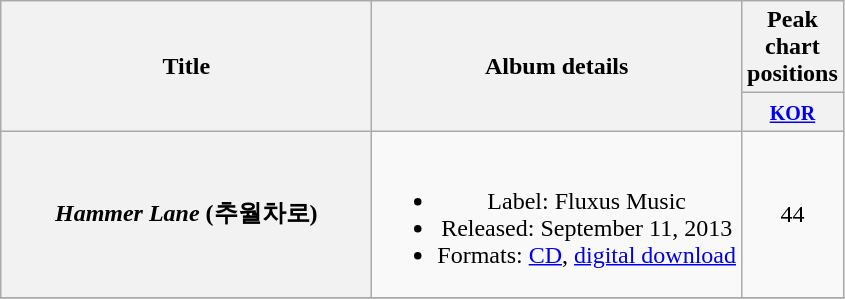<table class="wikitable plainrowheaders" style="text-align:center;">
<tr>
<th scope="col" rowspan="2" style="width:15em;">Title</th>
<th scope="col" rowspan="2">Album details</th>
<th scope="col" style="width:3em;">Peak chart positions</th>
</tr>
<tr>
<th><small><a href='#'>KOR</a></small><br></th>
</tr>
<tr>
<th scope="row"><em>Hammer Lane</em> (추월차로)</th>
<td><br><ul><li>Label: Fluxus Music</li><li>Released: September 11, 2013</li><li>Formats: <a href='#'>CD</a>, <a href='#'>digital download</a></li></ul></td>
<td>44</td>
</tr>
<tr>
</tr>
</table>
